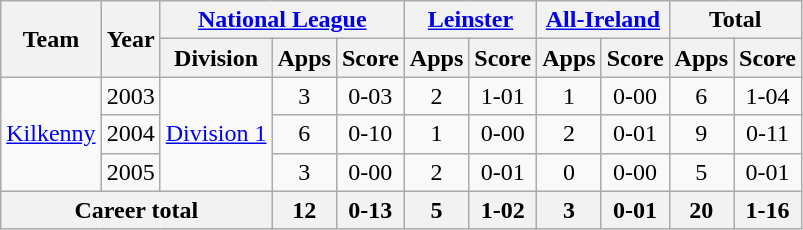<table class="wikitable" style="text-align:center">
<tr>
<th rowspan="2">Team</th>
<th rowspan="2">Year</th>
<th colspan="3"><a href='#'>National League</a></th>
<th colspan="2"><a href='#'>Leinster</a></th>
<th colspan="2"><a href='#'>All-Ireland</a></th>
<th colspan="2">Total</th>
</tr>
<tr>
<th>Division</th>
<th>Apps</th>
<th>Score</th>
<th>Apps</th>
<th>Score</th>
<th>Apps</th>
<th>Score</th>
<th>Apps</th>
<th>Score</th>
</tr>
<tr>
<td rowspan="3"><a href='#'>Kilkenny</a></td>
<td>2003</td>
<td rowspan="3"><a href='#'>Division 1</a></td>
<td>3</td>
<td>0-03</td>
<td>2</td>
<td>1-01</td>
<td>1</td>
<td>0-00</td>
<td>6</td>
<td>1-04</td>
</tr>
<tr>
<td>2004</td>
<td>6</td>
<td>0-10</td>
<td>1</td>
<td>0-00</td>
<td>2</td>
<td>0-01</td>
<td>9</td>
<td>0-11</td>
</tr>
<tr>
<td>2005</td>
<td>3</td>
<td>0-00</td>
<td>2</td>
<td>0-01</td>
<td>0</td>
<td>0-00</td>
<td>5</td>
<td>0-01</td>
</tr>
<tr>
<th colspan="3">Career total</th>
<th>12</th>
<th>0-13</th>
<th>5</th>
<th>1-02</th>
<th>3</th>
<th>0-01</th>
<th>20</th>
<th>1-16</th>
</tr>
</table>
